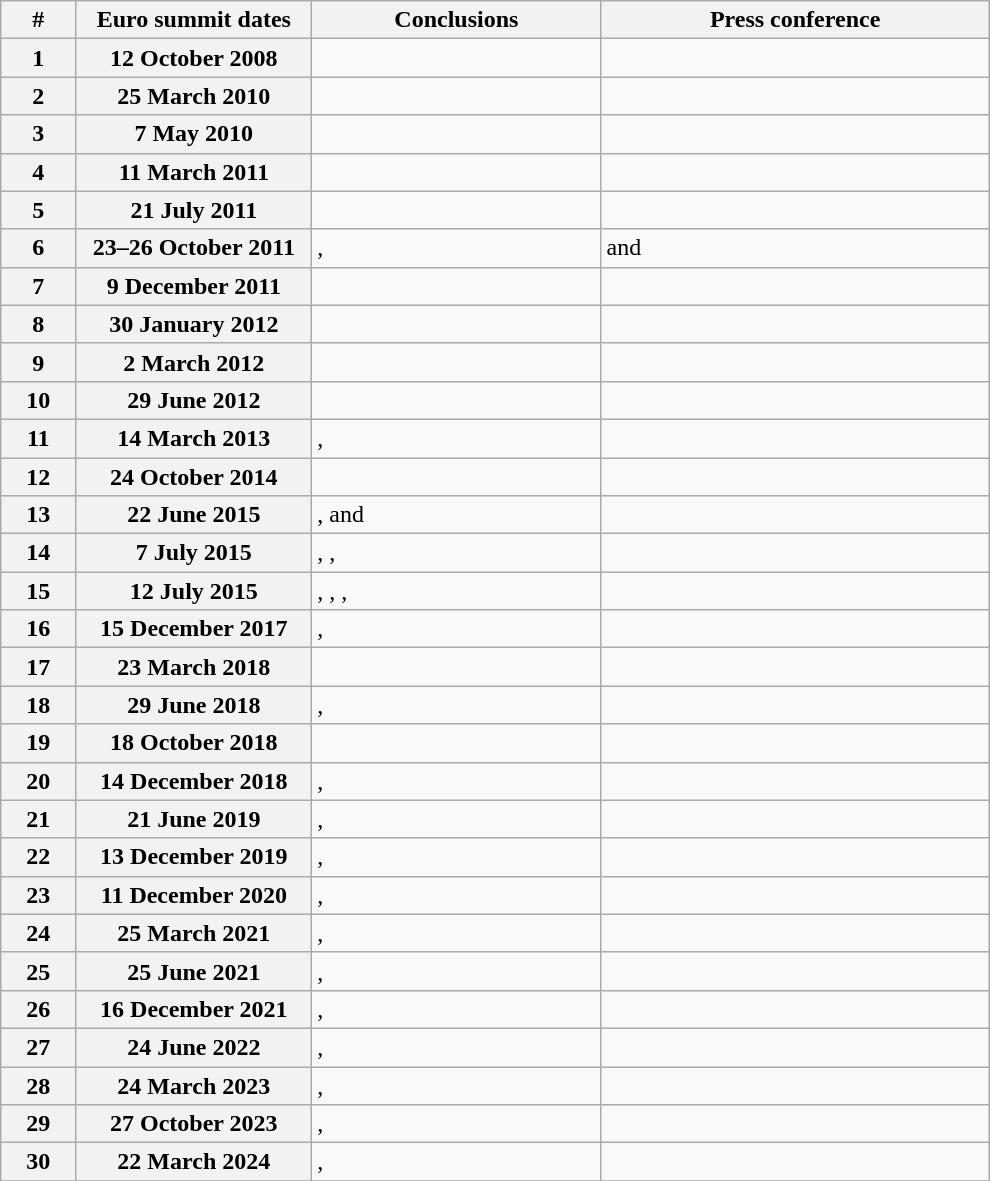<table class=wikitable width=660px>
<tr>
<th>#</th>
<th style="width:150px">Euro summit dates</th>
<th>Conclusions</th>
<th>Press conference</th>
</tr>
<tr>
<th>1</th>
<th>12 October 2008</th>
<td></td>
<td></td>
</tr>
<tr>
<th>2</th>
<th>25 March 2010</th>
<td></td>
<td></td>
</tr>
<tr>
<th>3</th>
<th>7 May 2010</th>
<td></td>
<td></td>
</tr>
<tr>
<th>4</th>
<th>11 March 2011</th>
<td></td>
<td></td>
</tr>
<tr>
<th>5</th>
<th>21 July 2011</th>
<td></td>
<td></td>
</tr>
<tr>
<th>6</th>
<th>23–26 October 2011</th>
<td>,<br></td>
<td>  and  </td>
</tr>
<tr>
<th>7</th>
<th>9 December 2011</th>
<td></td>
<td></td>
</tr>
<tr>
<th>8</th>
<th>30 January 2012</th>
<td></td>
<td></td>
</tr>
<tr>
<th>9</th>
<th>2 March 2012</th>
<td></td>
<td></td>
</tr>
<tr>
<th>10</th>
<th>29 June 2012</th>
<td></td>
<td></td>
</tr>
<tr>
<th>11</th>
<th>14 March 2013</th>
<td>,<br> </td>
<td></td>
</tr>
<tr>
<th>12</th>
<th>24 October 2014</th>
<td></td>
<td></td>
</tr>
<tr>
<th>13</th>
<th>22 June 2015</th>
<td>,  and </td>
<td></td>
</tr>
<tr>
<th>14</th>
<th>7 July 2015</th>
<td>, , </td>
<td></td>
</tr>
<tr>
<th>15</th>
<th>12 July 2015</th>
<td>, , , </td>
<td></td>
</tr>
<tr>
<th>16</th>
<th>15 December 2017</th>
<td>, </td>
<td></td>
</tr>
<tr>
<th>17</th>
<th>23 March 2018</th>
<td></td>
<td></td>
</tr>
<tr>
<th>18</th>
<th>29 June 2018</th>
<td>, </td>
<td></td>
</tr>
<tr>
<th>19</th>
<th>18 October 2018</th>
<td></td>
<td></td>
</tr>
<tr>
<th>20</th>
<th>14 December 2018</th>
<td>, </td>
<td></td>
</tr>
<tr>
<th>21</th>
<th>21 June 2019</th>
<td>, </td>
<td></td>
</tr>
<tr>
<th>22</th>
<th>13 December 2019</th>
<td>, </td>
<td></td>
</tr>
<tr>
<th>23</th>
<th>11 December 2020</th>
<td>, </td>
<td></td>
</tr>
<tr>
<th>24</th>
<th>25 March 2021<br></th>
<td>, </td>
<td></td>
</tr>
<tr>
<th>25</th>
<th>25 June 2021</th>
<td>, </td>
<td></td>
</tr>
<tr>
<th>26</th>
<th>16 December 2021</th>
<td>, </td>
<td></td>
</tr>
<tr>
<th>27</th>
<th>24 June 2022</th>
<td>, </td>
<td></td>
</tr>
<tr>
<th>28</th>
<th>24 March 2023</th>
<td>, </td>
<td></td>
</tr>
<tr>
<th>29</th>
<th>27 October 2023</th>
<td>, </td>
<td></td>
</tr>
<tr>
<th>30</th>
<th>22 March 2024</th>
<td>, </td>
<td></td>
</tr>
<tr>
</tr>
</table>
